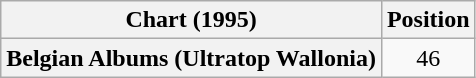<table class="wikitable plainrowheaders">
<tr>
<th scope="col">Chart (1995)</th>
<th scope="col">Position</th>
</tr>
<tr>
<th scope="row">Belgian Albums (Ultratop Wallonia)</th>
<td style="text-align:center;">46</td>
</tr>
</table>
